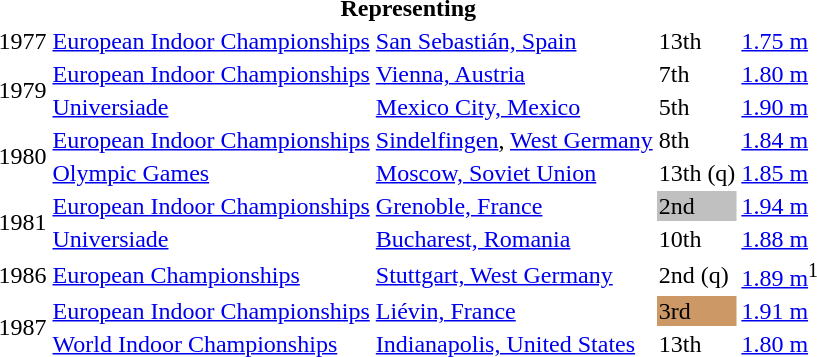<table>
<tr>
<th colspan="5">Representing </th>
</tr>
<tr>
<td>1977</td>
<td><a href='#'>European Indoor Championships</a></td>
<td><a href='#'>San Sebastián, Spain</a></td>
<td>13th</td>
<td><a href='#'>1.75 m</a></td>
</tr>
<tr>
<td rowspan=2>1979</td>
<td><a href='#'>European Indoor Championships</a></td>
<td><a href='#'>Vienna, Austria</a></td>
<td>7th</td>
<td><a href='#'>1.80 m</a></td>
</tr>
<tr>
<td><a href='#'>Universiade</a></td>
<td><a href='#'>Mexico City, Mexico</a></td>
<td>5th</td>
<td><a href='#'>1.90 m</a></td>
</tr>
<tr>
<td rowspan=2>1980</td>
<td><a href='#'>European Indoor Championships</a></td>
<td><a href='#'>Sindelfingen</a>, <a href='#'>West Germany</a></td>
<td>8th</td>
<td><a href='#'>1.84 m</a></td>
</tr>
<tr>
<td><a href='#'>Olympic Games</a></td>
<td><a href='#'>Moscow, Soviet Union</a></td>
<td>13th (q)</td>
<td><a href='#'>1.85 m</a></td>
</tr>
<tr>
<td rowspan=2>1981</td>
<td><a href='#'>European Indoor Championships</a></td>
<td><a href='#'>Grenoble, France</a></td>
<td bgcolor=silver>2nd</td>
<td><a href='#'>1.94 m</a></td>
</tr>
<tr>
<td><a href='#'>Universiade</a></td>
<td><a href='#'>Bucharest, Romania</a></td>
<td>10th</td>
<td><a href='#'>1.88 m</a></td>
</tr>
<tr>
<td>1986</td>
<td><a href='#'>European Championships</a></td>
<td><a href='#'>Stuttgart, West Germany</a></td>
<td>2nd (q)</td>
<td><a href='#'>1.89 m</a><sup>1</sup></td>
</tr>
<tr>
<td rowspan="2">1987</td>
<td><a href='#'>European Indoor Championships</a></td>
<td><a href='#'>Liévin, France</a></td>
<td bgcolor=cc9966>3rd</td>
<td><a href='#'>1.91 m</a></td>
</tr>
<tr>
<td><a href='#'>World Indoor Championships</a></td>
<td><a href='#'>Indianapolis, United States</a></td>
<td>13th</td>
<td><a href='#'>1.80 m</a></td>
</tr>
</table>
